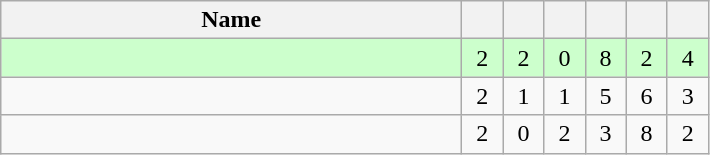<table class=wikitable style="text-align:center">
<tr>
<th width=300>Name</th>
<th width=20></th>
<th width=20></th>
<th width=20></th>
<th width=20></th>
<th width=20></th>
<th width=20></th>
</tr>
<tr style="background-color:#ccffcc;">
<td style="text-align:left;"></td>
<td>2</td>
<td>2</td>
<td>0</td>
<td>8</td>
<td>2</td>
<td>4</td>
</tr>
<tr>
<td style="text-align:left;"></td>
<td>2</td>
<td>1</td>
<td>1</td>
<td>5</td>
<td>6</td>
<td>3</td>
</tr>
<tr>
<td style="text-align:left;"></td>
<td>2</td>
<td>0</td>
<td>2</td>
<td>3</td>
<td>8</td>
<td>2</td>
</tr>
</table>
